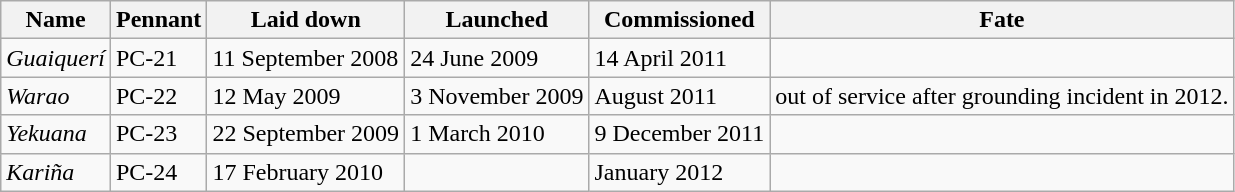<table class="wikitable">
<tr>
<th>Name</th>
<th>Pennant</th>
<th>Laid down</th>
<th>Launched</th>
<th>Commissioned</th>
<th>Fate</th>
</tr>
<tr>
<td><em>Guaiquerí</em></td>
<td>PC-21</td>
<td>11 September 2008</td>
<td>24 June 2009</td>
<td>14 April 2011</td>
<td></td>
</tr>
<tr>
<td><em>Warao</em></td>
<td>PC-22</td>
<td>12 May 2009</td>
<td>3 November 2009</td>
<td>August 2011</td>
<td>out of service after grounding incident in 2012.</td>
</tr>
<tr>
<td><em>Yekuana</em></td>
<td>PC-23</td>
<td>22 September 2009</td>
<td>1 March 2010</td>
<td>9 December 2011</td>
<td></td>
</tr>
<tr>
<td><em>Kariña</em></td>
<td>PC-24</td>
<td>17 February 2010</td>
<td></td>
<td>January 2012</td>
<td></td>
</tr>
</table>
